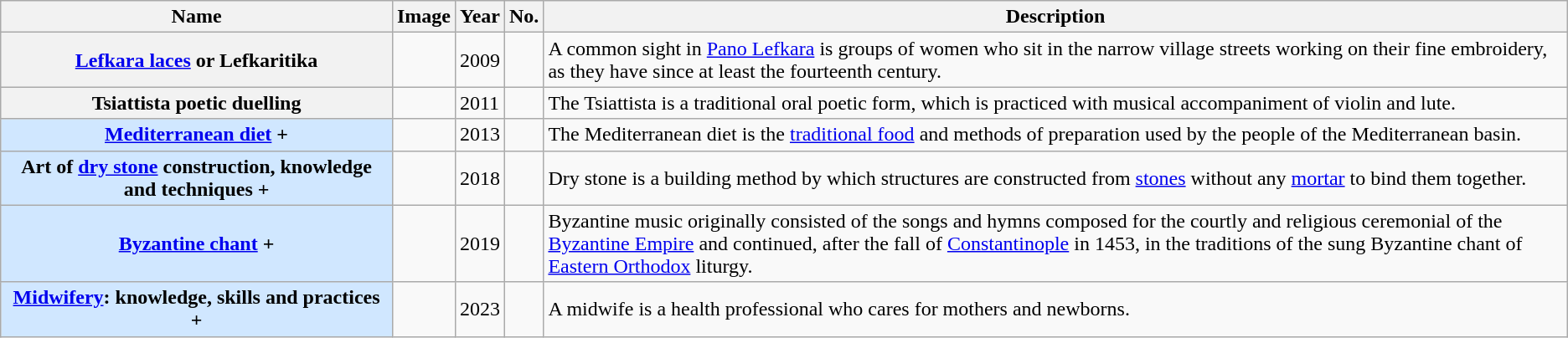<table class="wikitable sortable plainrowheaders">
<tr>
<th style="width:25%">Name</th>
<th class="unsortable">Image</th>
<th>Year</th>
<th>No.</th>
<th class="unsortable">Description</th>
</tr>
<tr>
<th scope="row"><a href='#'>Lefkara laces</a> or Lefkaritika</th>
<td></td>
<td>2009</td>
<td></td>
<td>A common sight in <a href='#'>Pano Lefkara</a> is groups of women who sit in the narrow village streets working on their fine embroidery, as they have since at least the fourteenth century.</td>
</tr>
<tr>
<th scope="row">Tsiattista poetic duelling</th>
<td></td>
<td>2011</td>
<td></td>
<td>The Tsiattista is a traditional oral poetic form, which is practiced with musical accompaniment of violin and lute.</td>
</tr>
<tr>
<th scope="row" style="background:#D0E7FF;"><a href='#'>Mediterranean diet</a> +</th>
<td></td>
<td>2013</td>
<td></td>
<td>The Mediterranean diet is the <a href='#'>traditional food</a> and methods of preparation used by the people of the Mediterranean basin.</td>
</tr>
<tr>
<th scope="row" style="background:#D0E7FF;">Art of <a href='#'>dry stone</a> construction, knowledge and techniques +</th>
<td></td>
<td>2018</td>
<td></td>
<td>Dry stone is a building method by which structures are constructed from <a href='#'>stones</a> without any <a href='#'>mortar</a> to bind them together.</td>
</tr>
<tr>
<th scope="row" style="background:#D0E7FF;"><a href='#'>Byzantine chant</a> +</th>
<td></td>
<td>2019</td>
<td></td>
<td>Byzantine music originally consisted of the songs and hymns composed for the courtly and religious ceremonial of the <a href='#'>Byzantine Empire</a> and continued, after the fall of <a href='#'>Constantinople</a> in 1453, in the traditions of the sung Byzantine chant of <a href='#'>Eastern Orthodox</a> liturgy.</td>
</tr>
<tr>
<th scope="row" style="background:#D0E7FF;"><a href='#'>Midwifery</a>: knowledge, skills and practices +</th>
<td></td>
<td>2023</td>
<td></td>
<td>A midwife is a health professional who cares for mothers and newborns.</td>
</tr>
</table>
